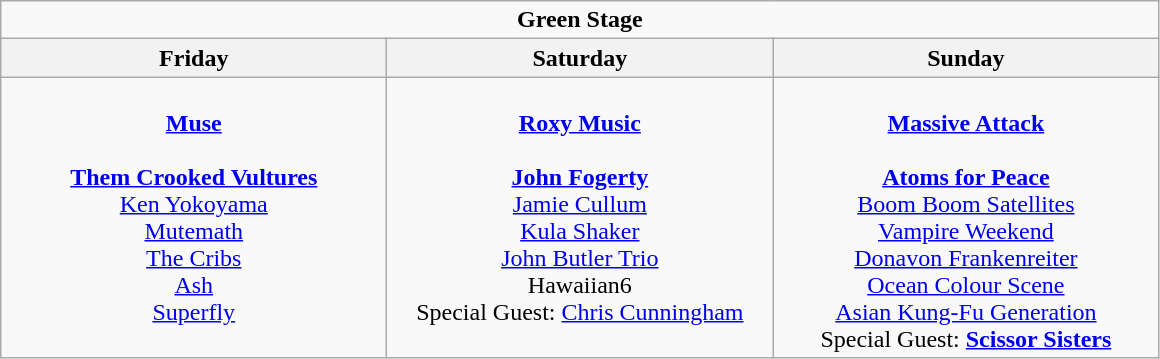<table class="wikitable">
<tr>
<td colspan="3" style="text-align:center;"><strong>Green Stage</strong></td>
</tr>
<tr>
<th>Friday</th>
<th>Saturday</th>
<th>Sunday</th>
</tr>
<tr>
<td style="text-align:center; vertical-align:top; width:250px;"><br><strong><a href='#'>Muse</a></strong>
<br>
<br> <strong><a href='#'>Them Crooked Vultures</a></strong>
<br> <a href='#'>Ken Yokoyama</a>
<br> <a href='#'>Mutemath</a>
<br> <a href='#'>The Cribs</a>
<br> <a href='#'>Ash</a>
<br> <a href='#'>Superfly</a></td>
<td style="text-align:center; vertical-align:top; width:250px;"><br><strong><a href='#'>Roxy Music</a></strong> 
<br>
<br> <strong><a href='#'>John Fogerty</a></strong>
<br> <a href='#'>Jamie Cullum</a>
<br> <a href='#'>Kula Shaker</a>
<br> <a href='#'>John Butler Trio</a>
<br> Hawaiian6
<br> Special Guest: <a href='#'>Chris Cunningham</a></td>
<td style="text-align:center; vertical-align:top; width:250px;"><br><strong><a href='#'>Massive Attack</a></strong>
<br>
<br> <strong><a href='#'>Atoms for Peace</a></strong>
<br> <a href='#'>Boom Boom Satellites</a>
<br> <a href='#'>Vampire Weekend</a>
<br> <a href='#'>Donavon Frankenreiter</a>
<br> <a href='#'>Ocean Colour Scene</a>
<br> <a href='#'>Asian Kung-Fu Generation</a>
<br> Special Guest: <strong><a href='#'>Scissor Sisters</a></strong></td>
</tr>
</table>
